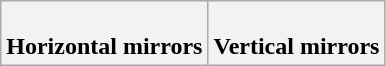<table class=wikitable>
<tr>
<th><br>Horizontal mirrors</th>
<th><br>Vertical mirrors</th>
</tr>
</table>
